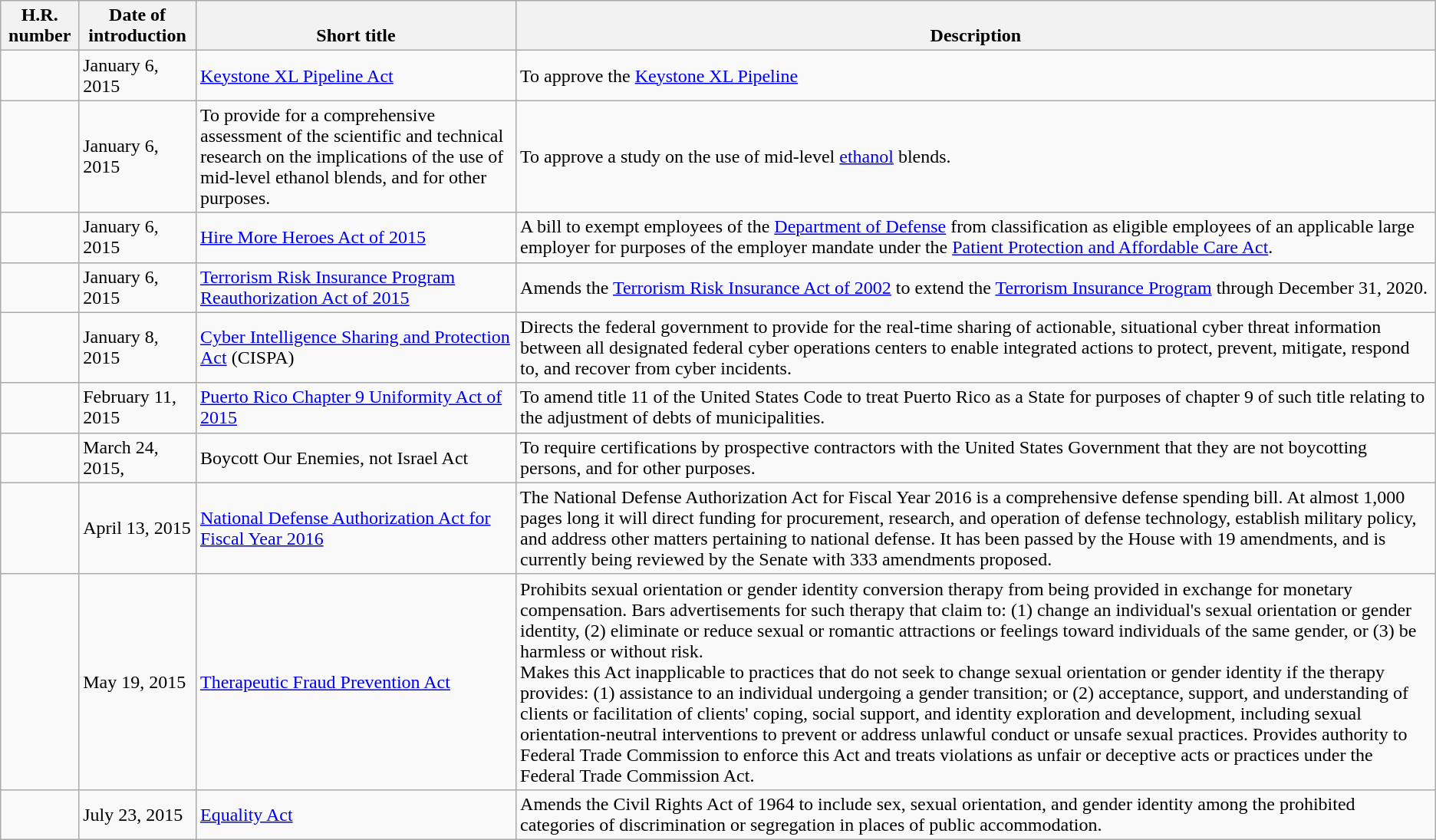<table class=wikitable>
<tr valign=bottom>
<th>H.R. number</th>
<th>Date of introduction</th>
<th>Short title</th>
<th>Description</th>
</tr>
<tr>
<td></td>
<td>January 6, 2015</td>
<td><a href='#'>Keystone XL Pipeline Act</a></td>
<td>To approve the <a href='#'>Keystone XL Pipeline</a></td>
</tr>
<tr>
<td></td>
<td>January 6, 2015</td>
<td>To provide for a comprehensive assessment of the scientific and technical research on the implications of the use of mid-level ethanol blends, and for other purposes.</td>
<td>To approve a study on the use of mid-level <a href='#'>ethanol</a> blends.</td>
</tr>
<tr>
<td></td>
<td>January 6, 2015</td>
<td><a href='#'>Hire More Heroes Act of 2015</a></td>
<td>A bill to exempt employees of the <a href='#'>Department of Defense</a> from classification as eligible employees of an applicable large employer for purposes of the employer mandate under the <a href='#'>Patient Protection and Affordable Care Act</a>.</td>
</tr>
<tr>
<td></td>
<td>January 6, 2015</td>
<td><a href='#'>Terrorism Risk Insurance Program Reauthorization Act of 2015</a></td>
<td>Amends the <a href='#'>Terrorism Risk Insurance Act of 2002</a> to extend the <a href='#'>Terrorism Insurance Program</a> through December 31, 2020.</td>
</tr>
<tr>
<td></td>
<td>January 8, 2015</td>
<td><a href='#'>Cyber Intelligence Sharing and Protection Act</a> (CISPA)</td>
<td>Directs the federal government to provide for the real-time sharing of actionable, situational cyber threat information between all designated federal cyber operations centers to enable integrated actions to protect, prevent, mitigate, respond to, and recover from cyber incidents.</td>
</tr>
<tr>
<td></td>
<td>February 11, 2015</td>
<td><a href='#'>Puerto Rico Chapter 9 Uniformity Act of 2015</a></td>
<td>To amend title 11 of the United States Code to treat Puerto Rico as a State for purposes of chapter 9 of such title relating to the adjustment of debts of municipalities.</td>
</tr>
<tr>
<td></td>
<td>March 24, 2015,</td>
<td>Boycott Our Enemies, not Israel Act</td>
<td>To require certifications by prospective contractors with the United States Government that they are not boycotting persons, and for other purposes.</td>
</tr>
<tr>
<td></td>
<td>April 13, 2015</td>
<td><a href='#'>National Defense Authorization Act for Fiscal Year 2016</a></td>
<td>The National Defense Authorization Act for Fiscal Year 2016 is a comprehensive defense spending bill. At almost 1,000 pages long it will direct funding for procurement, research, and operation of defense technology, establish military policy, and address other matters pertaining to national defense. It has been passed by the House with 19 amendments, and is currently being reviewed by the Senate with 333 amendments proposed.</td>
</tr>
<tr>
<td></td>
<td>May 19, 2015</td>
<td><a href='#'>Therapeutic Fraud Prevention Act</a></td>
<td>Prohibits sexual orientation or gender identity conversion therapy from being provided in exchange for monetary compensation. Bars advertisements for such therapy that claim to: (1) change an individual's sexual orientation or gender identity, (2) eliminate or reduce sexual or romantic attractions or feelings toward individuals of the same gender, or (3) be harmless or without risk.<br>Makes this Act inapplicable to practices that do not seek to change sexual orientation or gender identity if the therapy provides: (1) assistance to an individual undergoing a gender transition; or (2) acceptance, support, and understanding of clients or facilitation of clients' coping, social support, and identity exploration and development, including sexual orientation-neutral interventions to prevent or address unlawful conduct or unsafe sexual practices.
Provides authority to Federal Trade Commission to enforce this Act and treats violations as unfair or deceptive acts or practices under the Federal Trade Commission Act.</td>
</tr>
<tr>
<td></td>
<td>July 23, 2015</td>
<td><a href='#'>Equality Act</a></td>
<td>Amends the Civil Rights Act of 1964 to include sex, sexual orientation, and gender identity among the prohibited categories of discrimination or segregation in places of public accommodation.</td>
</tr>
</table>
